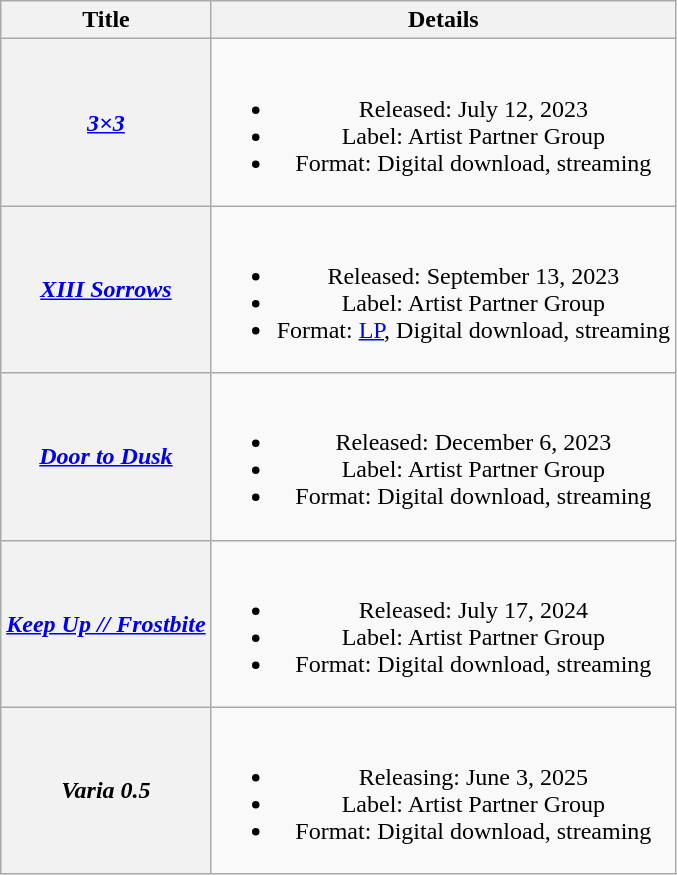<table class="wikitable plainrowheaders" style="text-align:center;">
<tr>
<th scope="col">Title</th>
<th scope="col">Details</th>
</tr>
<tr>
<th scope="row"><em><a href='#'>3×3</a></em><br></th>
<td><br><ul><li>Released: July 12, 2023</li><li>Label: Artist Partner Group</li><li>Format: Digital download, streaming</li></ul></td>
</tr>
<tr>
<th scope="row"><em><a href='#'>XIII Sorrows</a></em></th>
<td><br><ul><li>Released: September 13, 2023</li><li>Label: Artist Partner Group</li><li>Format: <a href='#'>LP</a>, Digital download, streaming</li></ul></td>
</tr>
<tr>
<th scope="row"><em><a href='#'>Door to Dusk</a></em></th>
<td><br><ul><li>Released: December 6, 2023</li><li>Label: Artist Partner Group</li><li>Format: Digital download, streaming</li></ul></td>
</tr>
<tr>
<th scope="row"><em><a href='#'>Keep Up // Frostbite</a></em></th>
<td><br><ul><li>Released: July 17, 2024</li><li>Label: Artist Partner Group</li><li>Format: Digital download, streaming</li></ul></td>
</tr>
<tr>
<th scope="row"><em>Varia 0.5</em></th>
<td><br><ul><li>Releasing: June 3, 2025</li><li>Label: Artist Partner Group</li><li>Format: Digital download, streaming</li></ul></td>
</tr>
</table>
